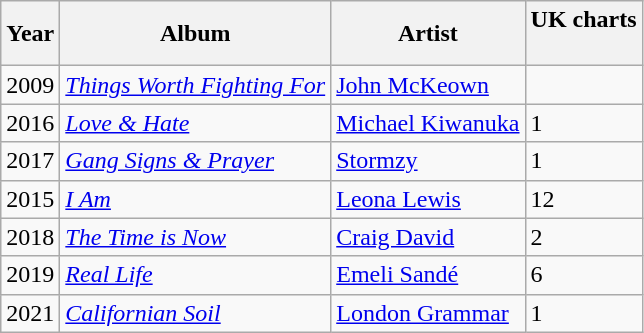<table class="wikitable sortable">
<tr>
<th>Year</th>
<th>Album</th>
<th>Artist</th>
<th>UK charts<br><br></th>
</tr>
<tr>
<td>2009</td>
<td><em><a href='#'>Things Worth Fighting For</a></em></td>
<td><a href='#'>John McKeown</a></td>
<td></td>
</tr>
<tr>
<td>2016</td>
<td><a href='#'><em>Love & Hate</em></a></td>
<td><a href='#'>Michael Kiwanuka</a></td>
<td>1</td>
</tr>
<tr>
<td>2017</td>
<td><em><a href='#'>Gang Signs & Prayer</a></em></td>
<td><a href='#'>Stormzy</a></td>
<td>1</td>
</tr>
<tr>
<td>2015</td>
<td><em><a href='#'>I Am</a></em></td>
<td><a href='#'>Leona Lewis</a></td>
<td>12</td>
</tr>
<tr>
<td>2018</td>
<td><em><a href='#'>The Time is Now</a></em></td>
<td><a href='#'>Craig David</a></td>
<td>2</td>
</tr>
<tr>
<td>2019</td>
<td><em><a href='#'>Real Life</a></em></td>
<td><a href='#'>Emeli Sandé</a></td>
<td>6</td>
</tr>
<tr>
<td>2021</td>
<td><em><a href='#'>Californian Soil</a></em></td>
<td><a href='#'>London Grammar</a></td>
<td>1</td>
</tr>
</table>
